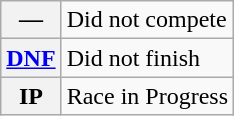<table class="wikitable">
<tr>
<th scope="row">—</th>
<td>Did not compete</td>
</tr>
<tr>
<th scope="row"><a href='#'>DNF</a></th>
<td>Did not finish</td>
</tr>
<tr>
<th scope="row">IP</th>
<td>Race in Progress</td>
</tr>
</table>
